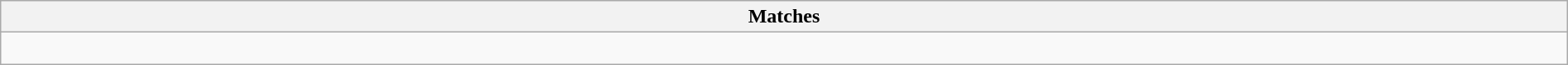<table class="wikitable collapsible collapsed" style="width:100%;">
<tr>
<th>Matches</th>
</tr>
<tr>
<td><br></td>
</tr>
</table>
